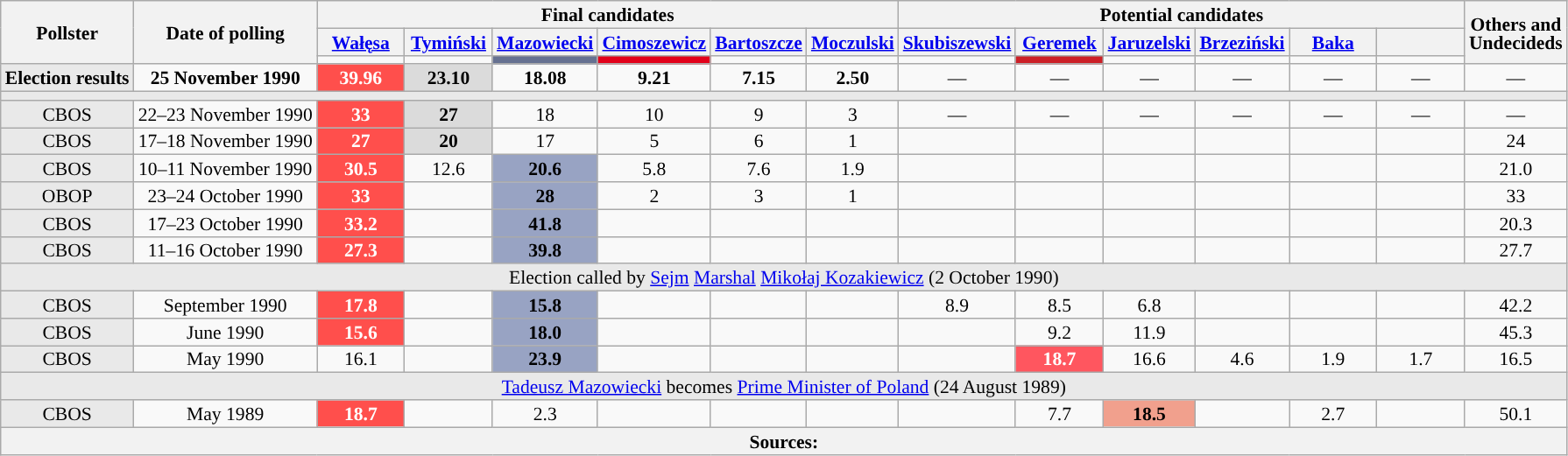<table class="wikitable" style="text-align:center; font-size:90%; line-height:14px;">
<tr>
<th rowspan="3">Pollster</th>
<th rowspan="3">Date of polling</th>
<th colspan="6">Final candidates</th>
<th colspan="6">Potential candidates</th>
<th rowspan="3">Others and<br>Undecideds</th>
</tr>
<tr>
<th style="width:60px;"><a href='#'>Wałęsa</a><br></th>
<th style="width:60px;"><a href='#'>Tymiński</a><br></th>
<th style="width:60px;"><a href='#'>Mazowiecki</a><br> </th>
<th style="width:60px;"><a href='#'>Cimoszewicz</a><br></th>
<th style="width:60px;"><a href='#'>Bartoszcze</a><br></th>
<th style="width:60px;"><a href='#'>Moczulski</a><br></th>
<th style="width:60px;"><a href='#'>Skubiszewski</a><br></th>
<th style="width:60px;"><a href='#'>Geremek</a><br></th>
<th style="width:60px;"><a href='#'>Jaruzelski</a><br></th>
<th style="width:60px;"><a href='#'>Brzeziński</a><br></th>
<th style="width:60px;"><a href='#'>Baka</a><br></th>
<th style="width:60px;"><br></th>
</tr>
<tr>
<td style="background:"></td>
<td style="background:"></td>
<td style="background:#667191;"></td>
<td style="background:#E2001A;"></td>
<td style="background:"></td>
<td style="background:"></td>
<td style="background:"></td>
<td style="background:#CC1F27;"></td>
<td style="background:"></td>
<td style="background:"></td>
<td style="background:"></td>
<td style="background:"></td>
</tr>
<tr>
<td style="background-color:#E9E9E9"><strong>Election results</strong></td>
<td><strong>25 November 1990</strong></td>
<td style="background:#FF4F4C; color:white;"><strong>39.96</strong></td>
<td style="background:#DBDBDB; color:black;"><strong>23.10</strong></td>
<td><strong>18.08</strong></td>
<td><strong>9.21</strong></td>
<td><strong>7.15</strong></td>
<td><strong>2.50</strong></td>
<td>—</td>
<td>—</td>
<td>—</td>
<td>—</td>
<td>—</td>
<td>—</td>
<td>—</td>
</tr>
<tr>
<td colspan="15" style="background-color:#E9E9E9"></td>
</tr>
<tr>
<td style="background-color:#E9E9E9">CBOS</td>
<td>22–23 November 1990</td>
<td style="background:#FF4F4C; color:white;"><strong>33</strong></td>
<td style="background:#DBDBDB; color:black;"><strong>27</strong></td>
<td>18</td>
<td>10</td>
<td>9</td>
<td>3</td>
<td>—</td>
<td>—</td>
<td>—</td>
<td>—</td>
<td>—</td>
<td>—</td>
<td>—</td>
</tr>
<tr>
<td style="background-color:#E9E9E9">CBOS</td>
<td>17–18 November 1990</td>
<td style="background:#FF4F4C; color:white;"><strong>27</strong></td>
<td style="background:#DBDBDB; color:black;"><strong>20</strong></td>
<td>17</td>
<td>5</td>
<td>6</td>
<td>1</td>
<td></td>
<td></td>
<td></td>
<td></td>
<td></td>
<td></td>
<td>24</td>
</tr>
<tr>
<td style="background-color:#E9E9E9">CBOS</td>
<td>10–11 November 1990</td>
<td style="background:#FF4F4C; color:white;"><strong>30.5</strong></td>
<td>12.6</td>
<td style="background:#98A3C3; color:black;"><strong>20.6</strong></td>
<td>5.8</td>
<td>7.6</td>
<td>1.9</td>
<td></td>
<td></td>
<td></td>
<td></td>
<td></td>
<td></td>
<td>21.0</td>
</tr>
<tr>
<td style="background-color:#E9E9E9">OBOP</td>
<td>23–24 October 1990</td>
<td style="background:#FF4F4C; color:white;"><strong>33</strong></td>
<td></td>
<td style="background:#98A3C3; color:black;"><strong>28</strong></td>
<td>2</td>
<td>3</td>
<td>1</td>
<td></td>
<td></td>
<td></td>
<td></td>
<td></td>
<td></td>
<td>33</td>
</tr>
<tr>
<td style="background-color:#E9E9E9">CBOS</td>
<td>17–23 October 1990</td>
<td style="background:#FF4F4C; color:white;"><strong>33.2</strong></td>
<td></td>
<td style="background:#98A3C3; color:black;"><strong>41.8</strong></td>
<td></td>
<td></td>
<td></td>
<td></td>
<td></td>
<td></td>
<td></td>
<td></td>
<td></td>
<td>20.3</td>
</tr>
<tr>
<td style="background-color:#E9E9E9">CBOS</td>
<td>11–16 October 1990</td>
<td style="background:#FF4F4C; color:white;"><strong>27.3</strong></td>
<td></td>
<td style="background:#98A3C3; color:black;"><strong>39.8</strong></td>
<td></td>
<td></td>
<td></td>
<td></td>
<td></td>
<td></td>
<td></td>
<td></td>
<td></td>
<td>27.7</td>
</tr>
<tr>
<td colspan="15" style="background-color:#E9E9E9">Election called by <a href='#'>Sejm</a> <a href='#'>Marshal</a> <a href='#'>Mikołaj Kozakiewicz</a> (2 October 1990)</td>
</tr>
<tr>
<td style="background-color:#E9E9E9">CBOS</td>
<td>September 1990</td>
<td style="background:#FF4F4C; color:white;"><strong>17.8</strong></td>
<td></td>
<td style="background:#98A3C3; color:black;"><strong>15.8</strong></td>
<td></td>
<td></td>
<td></td>
<td>8.9</td>
<td>8.5</td>
<td>6.8</td>
<td></td>
<td></td>
<td></td>
<td>42.2</td>
</tr>
<tr>
<td style="background-color:#E9E9E9">CBOS</td>
<td>June 1990</td>
<td style="background:#FF4F4C; color:white;"><strong>15.6</strong></td>
<td></td>
<td style="background:#98A3C3; color:black;"><strong>18.0</strong></td>
<td></td>
<td></td>
<td></td>
<td></td>
<td>9.2</td>
<td>11.9</td>
<td></td>
<td></td>
<td></td>
<td>45.3</td>
</tr>
<tr>
<td style="background-color:#E9E9E9">CBOS</td>
<td>May 1990</td>
<td>16.1</td>
<td></td>
<td style="background:#98A3C3; color:black;"><strong>23.9</strong></td>
<td></td>
<td></td>
<td></td>
<td></td>
<td style="background:#FF565F; color:white;"><strong>18.7</strong></td>
<td>16.6</td>
<td>4.6</td>
<td>1.9</td>
<td>1.7</td>
<td>16.5</td>
</tr>
<tr>
<td colspan="15" style="background-color:#E9E9E9"><a href='#'>Tadeusz Mazowiecki</a> becomes <a href='#'>Prime Minister of Poland</a> (24 August 1989)</td>
</tr>
<tr>
<td style="background-color:#E9E9E9">CBOS</td>
<td>May 1989</td>
<td style="background:#FF4F4C; color:white;"><strong>18.7</strong></td>
<td></td>
<td>2.3</td>
<td></td>
<td></td>
<td></td>
<td></td>
<td>7.7</td>
<td style="background:#F1A08D;"><strong>18.5</strong></td>
<td></td>
<td>2.7</td>
<td></td>
<td>50.1</td>
</tr>
<tr>
<th colspan=15>Sources:</th>
</tr>
</table>
